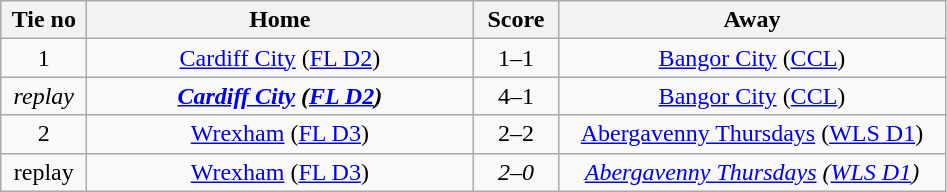<table class="wikitable" style="text-align:center">
<tr>
<th width=50>Tie no</th>
<th width=250>Home</th>
<th width=50>Score</th>
<th width=250>Away</th>
</tr>
<tr>
<td>1</td>
<td><a href='#'>Cardiff City</a> (<a href='#'>FL D2</a>)</td>
<td>1–1</td>
<td><a href='#'>Bangor City</a> (<a href='#'>CCL</a>)</td>
</tr>
<tr>
<td><em>replay</em></td>
<td><strong><em><a href='#'>Cardiff City</a><strong> (<a href='#'>FL D2</a>)<em></td>
<td></em>4–1<em></td>
<td></em><a href='#'>Bangor City</a> (<a href='#'>CCL</a>)<em></td>
</tr>
<tr>
<td>2</td>
<td><a href='#'>Wrexham</a> (<a href='#'>FL D3</a>)</td>
<td>2–2</td>
<td><a href='#'>Abergavenny Thursdays</a> (<a href='#'>WLS D1</a>)</td>
</tr>
<tr>
<td></em>replay<em></td>
<td></em></strong><a href='#'>Wrexham</a></strong> (<a href='#'>FL D3</a>)</em></td>
<td><em>2–0</em></td>
<td><em><a href='#'>Abergavenny Thursdays</a> (<a href='#'>WLS D1</a>)</em></td>
</tr>
</table>
